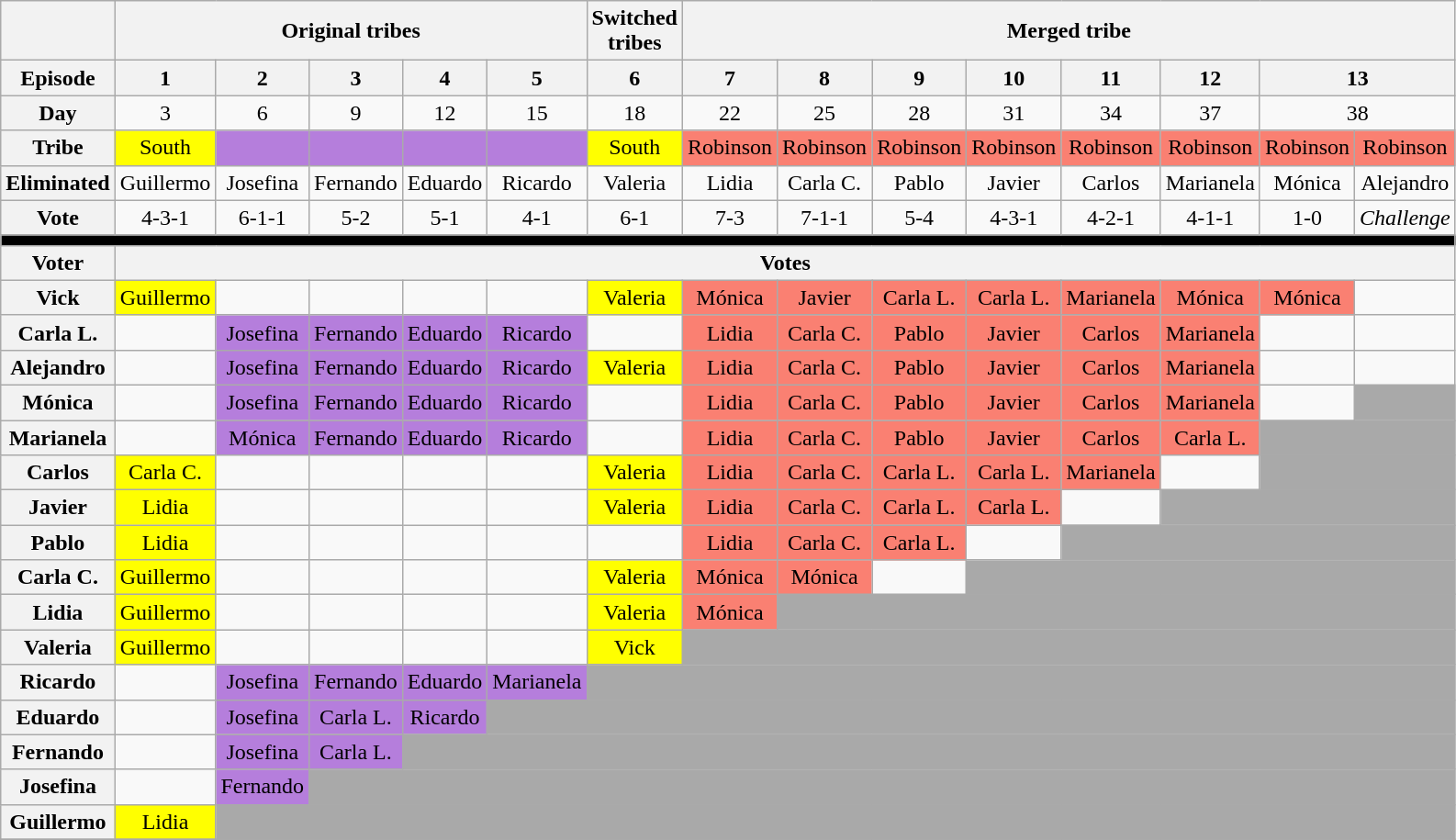<table class="wikitable" style="text-align:center">
<tr>
<th colspan=1></th>
<th colspan=5>Original tribes</th>
<th>Switched<br>tribes</th>
<th colspan=8>Merged tribe</th>
</tr>
<tr>
<th>Episode</th>
<th>1</th>
<th>2</th>
<th>3</th>
<th>4</th>
<th>5</th>
<th>6</th>
<th>7</th>
<th>8</th>
<th>9</th>
<th>10</th>
<th>11</th>
<th>12</th>
<th colspan=2>13</th>
</tr>
<tr>
<th>Day</th>
<td>3</td>
<td>6</td>
<td>9</td>
<td>12</td>
<td>15</td>
<td>18</td>
<td>22</td>
<td>25</td>
<td>28</td>
<td>31</td>
<td>34</td>
<td>37</td>
<td colspan="2">38</td>
</tr>
<tr>
<th>Tribe</th>
<td bgcolor=yellow>South</td>
<td bgcolor=#b57edc></td>
<td bgcolor=#b57edc></td>
<td bgcolor=#b57edc></td>
<td bgcolor=#b57edc></td>
<td bgcolor=yellow>South</td>
<td bgcolor=salmon>Robinson</td>
<td bgcolor=salmon>Robinson</td>
<td bgcolor=salmon>Robinson</td>
<td bgcolor=salmon>Robinson</td>
<td bgcolor=salmon>Robinson</td>
<td bgcolor=salmon>Robinson</td>
<td bgcolor=salmon>Robinson</td>
<td bgcolor=salmon>Robinson</td>
</tr>
<tr>
<th>Eliminated</th>
<td>Guillermo</td>
<td>Josefina</td>
<td>Fernando</td>
<td>Eduardo</td>
<td>Ricardo</td>
<td>Valeria</td>
<td>Lidia</td>
<td>Carla C.</td>
<td>Pablo</td>
<td>Javier</td>
<td>Carlos</td>
<td>Marianela</td>
<td>Mónica</td>
<td>Alejandro</td>
</tr>
<tr>
<th>Vote</th>
<td>4-3-1</td>
<td>6-1-1</td>
<td>5-2</td>
<td>5-1</td>
<td>4-1</td>
<td>6-1</td>
<td>7-3</td>
<td>7-1-1</td>
<td>5-4</td>
<td>4-3-1</td>
<td>4-2-1</td>
<td>4-1-1</td>
<td>1-0</td>
<td><em>Challenge</em></td>
</tr>
<tr>
<td bgcolor=black colspan=15></td>
</tr>
<tr>
<th>Voter</th>
<th colspan=14>Votes</th>
</tr>
<tr>
<th>Vick</th>
<td bgcolor=yellow>Guillermo</td>
<td></td>
<td></td>
<td></td>
<td></td>
<td bgcolor=yellow>Valeria</td>
<td bgcolor=salmon>Mónica</td>
<td bgcolor=salmon>Javier</td>
<td bgcolor=salmon>Carla L.</td>
<td bgcolor=salmon>Carla L.</td>
<td bgcolor=salmon>Marianela</td>
<td bgcolor=salmon>Mónica</td>
<td bgcolor=salmon>Mónica</td>
<td></td>
</tr>
<tr>
<th>Carla L.</th>
<td></td>
<td bgcolor=#b57edc >Josefina</td>
<td bgcolor=#b57edc >Fernando</td>
<td bgcolor=#b57edc >Eduardo</td>
<td bgcolor=#b57edc >Ricardo</td>
<td></td>
<td bgcolor=salmon>Lidia</td>
<td bgcolor=salmon>Carla C.</td>
<td bgcolor=salmon>Pablo</td>
<td bgcolor=salmon>Javier</td>
<td bgcolor=salmon>Carlos</td>
<td bgcolor=salmon>Marianela</td>
<td></td>
<td></td>
</tr>
<tr>
<th>Alejandro</th>
<td></td>
<td bgcolor=#b57edc >Josefina</td>
<td bgcolor=#b57edc >Fernando</td>
<td bgcolor=#b57edc >Eduardo</td>
<td bgcolor=#b57edc >Ricardo</td>
<td bgcolor=yellow>Valeria</td>
<td bgcolor=salmon>Lidia</td>
<td bgcolor=salmon>Carla C.</td>
<td bgcolor=salmon>Pablo</td>
<td bgcolor=salmon>Javier</td>
<td bgcolor=salmon>Carlos</td>
<td bgcolor=salmon>Marianela</td>
<td></td>
<td></td>
</tr>
<tr>
<th>Mónica</th>
<td></td>
<td bgcolor=#b57edc >Josefina</td>
<td bgcolor=#b57edc >Fernando</td>
<td bgcolor=#b57edc >Eduardo</td>
<td bgcolor=#b57edc >Ricardo</td>
<td></td>
<td bgcolor=salmon>Lidia</td>
<td bgcolor=salmon>Carla C.</td>
<td bgcolor=salmon>Pablo</td>
<td bgcolor=salmon>Javier</td>
<td bgcolor=salmon>Carlos</td>
<td bgcolor=salmon>Marianela</td>
<td></td>
<td colspan="1" bgcolor="darkgrey"></td>
</tr>
<tr>
<th>Marianela</th>
<td></td>
<td bgcolor=#b57edc >Mónica</td>
<td bgcolor=#b57edc >Fernando</td>
<td bgcolor=#b57edc >Eduardo</td>
<td bgcolor=#b57edc >Ricardo</td>
<td></td>
<td bgcolor=salmon>Lidia</td>
<td bgcolor=salmon>Carla C.</td>
<td bgcolor=salmon>Pablo</td>
<td bgcolor=salmon>Javier</td>
<td bgcolor=salmon>Carlos</td>
<td bgcolor=salmon>Carla L.</td>
<td colspan="2" bgcolor="darkgrey"></td>
</tr>
<tr>
<th>Carlos</th>
<td bgcolor=yellow>Carla C.</td>
<td></td>
<td></td>
<td></td>
<td></td>
<td bgcolor=yellow>Valeria</td>
<td bgcolor=salmon>Lidia</td>
<td bgcolor=salmon>Carla C.</td>
<td bgcolor=salmon>Carla L.</td>
<td bgcolor=salmon>Carla L.</td>
<td bgcolor=salmon>Marianela</td>
<td></td>
<td bgcolor="darkgray" colspan="2"></td>
</tr>
<tr>
<th>Javier</th>
<td bgcolor=yellow>Lidia</td>
<td></td>
<td></td>
<td></td>
<td></td>
<td bgcolor=yellow>Valeria</td>
<td bgcolor=salmon>Lidia</td>
<td bgcolor=salmon>Carla C.</td>
<td bgcolor=salmon>Carla L.</td>
<td bgcolor=salmon>Carla L.</td>
<td></td>
<td bgcolor="darkgray" colspan="3"></td>
</tr>
<tr>
<th>Pablo</th>
<td bgcolor=yellow>Lidia</td>
<td></td>
<td></td>
<td></td>
<td></td>
<td></td>
<td bgcolor=salmon>Lidia</td>
<td bgcolor=salmon>Carla C.</td>
<td bgcolor=salmon>Carla L.</td>
<td></td>
<td bgcolor="darkgray" colspan="4"></td>
</tr>
<tr>
<th>Carla C.</th>
<td bgcolor=yellow>Guillermo</td>
<td></td>
<td></td>
<td></td>
<td></td>
<td bgcolor=yellow>Valeria</td>
<td bgcolor=salmon>Mónica</td>
<td bgcolor=salmon>Mónica</td>
<td></td>
<td bgcolor="darkgrey" colspan="5"></td>
</tr>
<tr>
<th>Lidia</th>
<td bgcolor=yellow>Guillermo</td>
<td></td>
<td></td>
<td></td>
<td></td>
<td bgcolor=yellow>Valeria</td>
<td bgcolor=salmon>Mónica</td>
<td bgcolor="darkgrey" colspan="7"></td>
</tr>
<tr>
<th>Valeria</th>
<td bgcolor=yellow>Guillermo</td>
<td></td>
<td></td>
<td></td>
<td></td>
<td bgcolor=yellow>Vick</td>
<td bgcolor="darkgrey" colspan="8"></td>
</tr>
<tr>
<th>Ricardo</th>
<td></td>
<td bgcolor=#b57edc >Josefina</td>
<td bgcolor=#b57edc >Fernando</td>
<td bgcolor=#b57edc >Eduardo</td>
<td bgcolor=#b57edc >Marianela</td>
<td bgcolor="darkgrey" colspan="9"></td>
</tr>
<tr>
<th>Eduardo</th>
<td></td>
<td bgcolor=#b57edc >Josefina</td>
<td bgcolor=#b57edc >Carla L.</td>
<td bgcolor=#b57edc >Ricardo</td>
<td bgcolor="darkgrey" colspan="10"></td>
</tr>
<tr>
<th>Fernando</th>
<td></td>
<td bgcolor=#b57edc >Josefina</td>
<td bgcolor=#b57edc >Carla L.</td>
<td bgcolor="darkgrey" colspan="11"></td>
</tr>
<tr>
<th>Josefina</th>
<td></td>
<td bgcolor=#b57edc >Fernando</td>
<td bgcolor="darkgrey" colspan="12"></td>
</tr>
<tr>
<th>Guillermo</th>
<td bgcolor=yellow>Lidia</td>
<td bgcolor="darkgrey" colspan="13"></td>
</tr>
<tr>
</tr>
</table>
